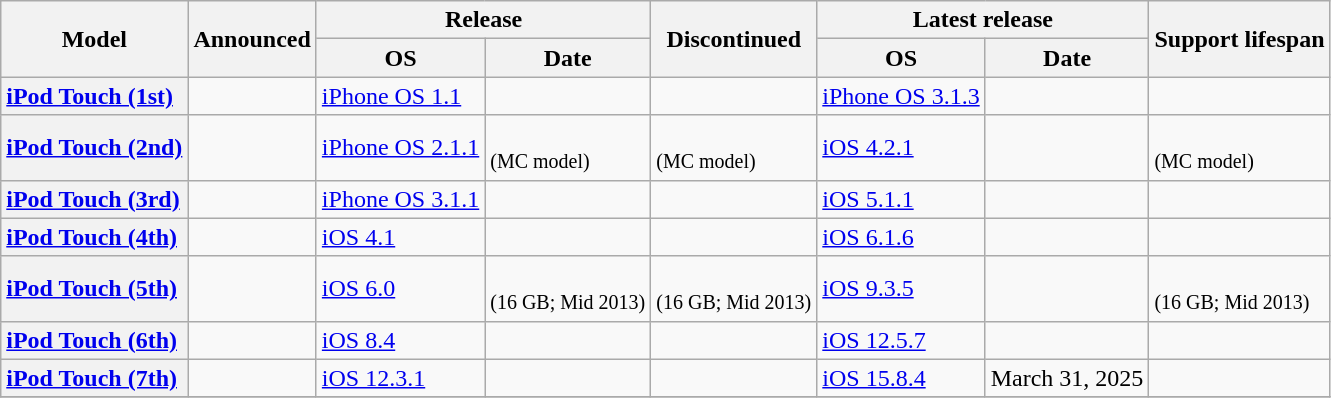<table class="wikitable sortable">
<tr>
<th scope="col" rowspan="2">Model</th>
<th scope="col" rowspan="2">Announced</th>
<th scope="colgroup" colspan="2">Release</th>
<th scope="col" rowspan="2">Discontinued</th>
<th scope="colgroup" colspan="2">Latest release</th>
<th scope="col" rowspan="2">Support lifespan</th>
</tr>
<tr>
<th scope="col">OS</th>
<th scope="col">Date</th>
<th scope="col">OS</th>
<th scope="col">Date</th>
</tr>
<tr>
<th scope="row" style="text-align: left;"><a href='#'>iPod Touch (1st)</a></th>
<td></td>
<td><a href='#'>iPhone OS 1.1</a></td>
<td></td>
<td></td>
<td><a href='#'>iPhone OS 3.1.3</a></td>
<td></td>
<td></td>
</tr>
<tr>
<th scope="row" style="text-align: left;"><a href='#'>iPod Touch (2nd)</a></th>
<td></td>
<td><a href='#'>iPhone OS 2.1.1</a></td>
<td><br> <small>(MC model)</small></td>
<td><br> <small>(MC model)</small></td>
<td><a href='#'>iOS 4.2.1</a></td>
<td></td>
<td><br> <small>(MC model)</small></td>
</tr>
<tr>
<th scope="row" style="text-align: left;"><a href='#'>iPod Touch (3rd)</a></th>
<td></td>
<td><a href='#'>iPhone OS 3.1.1</a></td>
<td></td>
<td></td>
<td><a href='#'>iOS 5.1.1</a></td>
<td></td>
<td></td>
</tr>
<tr>
<th scope="row" style="text-align: left;"><a href='#'>iPod Touch (4th)</a></th>
<td></td>
<td><a href='#'>iOS 4.1</a></td>
<td></td>
<td></td>
<td><a href='#'>iOS 6.1.6</a></td>
<td></td>
<td></td>
</tr>
<tr>
<th scope="row" style="text-align: left;"><a href='#'>iPod Touch (5th)</a></th>
<td></td>
<td><a href='#'>iOS 6.0</a></td>
<td><br> <small>(16 GB; Mid 2013)</small></td>
<td><br> <small>(16 GB; Mid 2013)</small></td>
<td><a href='#'>iOS 9.3.5</a></td>
<td></td>
<td><br> <small>(16 GB; Mid 2013)</small></td>
</tr>
<tr>
<th scope="row" style="text-align: left;"><a href='#'>iPod Touch (6th)</a></th>
<td></td>
<td><a href='#'>iOS 8.4</a></td>
<td></td>
<td></td>
<td><a href='#'>iOS 12.5.7</a></td>
<td></td>
<td></td>
</tr>
<tr>
<th scope="row" style="text-align: left;"><a href='#'>iPod Touch (7th)</a></th>
<td></td>
<td><a href='#'>iOS 12.3.1</a></td>
<td></td>
<td></td>
<td><a href='#'>iOS 15.8.4</a></td>
<td>March 31, 2025</td>
<td></td>
</tr>
<tr>
</tr>
</table>
